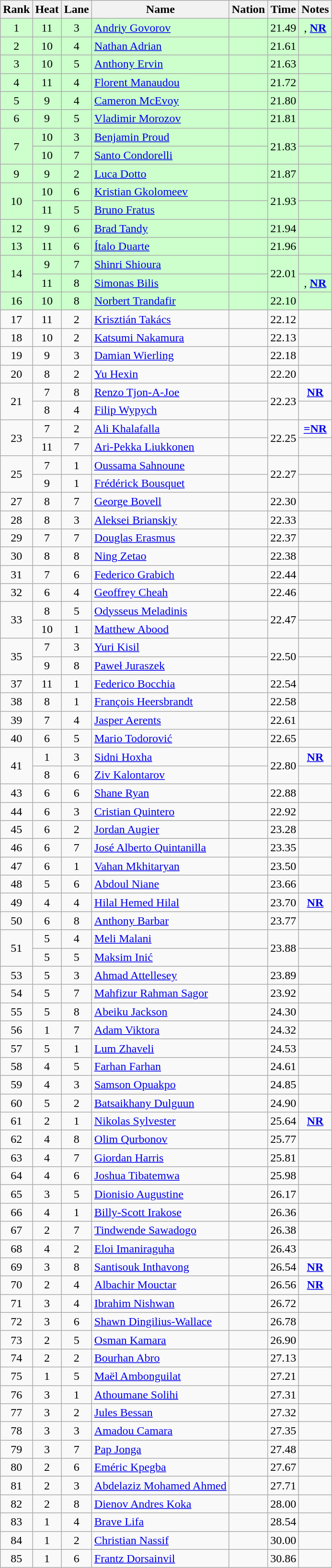<table class="wikitable sortable" style="text-align:center">
<tr>
<th>Rank</th>
<th>Heat</th>
<th>Lane</th>
<th>Name</th>
<th>Nation</th>
<th>Time</th>
<th>Notes</th>
</tr>
<tr bgcolor=ccffcc>
<td>1</td>
<td>11</td>
<td>3</td>
<td align=left><a href='#'>Andriy Govorov</a></td>
<td align=left></td>
<td>21.49</td>
<td>, <strong><a href='#'>NR</a></strong></td>
</tr>
<tr bgcolor=ccffcc>
<td>2</td>
<td>10</td>
<td>4</td>
<td align=left><a href='#'>Nathan Adrian</a></td>
<td align=left></td>
<td>21.61</td>
<td></td>
</tr>
<tr bgcolor=ccffcc>
<td>3</td>
<td>10</td>
<td>5</td>
<td align=left><a href='#'>Anthony Ervin</a></td>
<td align=left></td>
<td>21.63</td>
<td></td>
</tr>
<tr bgcolor=ccffcc>
<td>4</td>
<td>11</td>
<td>4</td>
<td align=left><a href='#'>Florent Manaudou</a></td>
<td align=left></td>
<td>21.72</td>
<td></td>
</tr>
<tr bgcolor=ccffcc>
<td>5</td>
<td>9</td>
<td>4</td>
<td align=left><a href='#'>Cameron McEvoy</a></td>
<td align=left></td>
<td>21.80</td>
<td></td>
</tr>
<tr bgcolor=ccffcc>
<td>6</td>
<td>9</td>
<td>5</td>
<td align=left><a href='#'>Vladimir Morozov</a></td>
<td align=left></td>
<td>21.81</td>
<td></td>
</tr>
<tr bgcolor=ccffcc>
<td rowspan=2>7</td>
<td>10</td>
<td>3</td>
<td align=left><a href='#'>Benjamin Proud</a></td>
<td align=left></td>
<td rowspan=2>21.83</td>
<td></td>
</tr>
<tr bgcolor=ccffcc>
<td>10</td>
<td>7</td>
<td align=left><a href='#'>Santo Condorelli</a></td>
<td align=left></td>
<td></td>
</tr>
<tr bgcolor=ccffcc>
<td>9</td>
<td>9</td>
<td>2</td>
<td align=left><a href='#'>Luca Dotto</a></td>
<td align=left></td>
<td>21.87</td>
<td></td>
</tr>
<tr bgcolor=ccffcc>
<td rowspan=2>10</td>
<td>10</td>
<td>6</td>
<td align=left><a href='#'>Kristian Gkolomeev</a></td>
<td align=left></td>
<td rowspan=2>21.93</td>
<td></td>
</tr>
<tr bgcolor=ccffcc>
<td>11</td>
<td>5</td>
<td align=left><a href='#'>Bruno Fratus</a></td>
<td align=left></td>
<td></td>
</tr>
<tr bgcolor=ccffcc>
<td>12</td>
<td>9</td>
<td>6</td>
<td align=left><a href='#'>Brad Tandy</a></td>
<td align=left></td>
<td>21.94</td>
<td></td>
</tr>
<tr bgcolor=ccffcc>
<td>13</td>
<td>11</td>
<td>6</td>
<td align=left><a href='#'>Ítalo Duarte</a></td>
<td align=left></td>
<td>21.96</td>
<td></td>
</tr>
<tr bgcolor=ccffcc>
<td rowspan=2>14</td>
<td>9</td>
<td>7</td>
<td align=left><a href='#'>Shinri Shioura</a></td>
<td align=left></td>
<td rowspan=2>22.01</td>
<td></td>
</tr>
<tr bgcolor=ccffcc>
<td>11</td>
<td>8</td>
<td align=left><a href='#'>Simonas Bilis</a></td>
<td align=left></td>
<td>, <strong><a href='#'>NR</a></strong></td>
</tr>
<tr bgcolor=ccffcc>
<td>16</td>
<td>10</td>
<td>8</td>
<td align=left><a href='#'>Norbert Trandafir</a></td>
<td align=left></td>
<td>22.10</td>
<td></td>
</tr>
<tr>
<td>17</td>
<td>11</td>
<td>2</td>
<td align=left><a href='#'>Krisztián Takács</a></td>
<td align=left></td>
<td>22.12</td>
<td></td>
</tr>
<tr>
<td>18</td>
<td>10</td>
<td>2</td>
<td align=left><a href='#'>Katsumi Nakamura</a></td>
<td align=left></td>
<td>22.13</td>
<td></td>
</tr>
<tr>
<td>19</td>
<td>9</td>
<td>3</td>
<td align=left><a href='#'>Damian Wierling</a></td>
<td align=left></td>
<td>22.18</td>
<td></td>
</tr>
<tr>
<td>20</td>
<td>8</td>
<td>2</td>
<td align=left><a href='#'>Yu Hexin</a></td>
<td align=left></td>
<td>22.20</td>
<td></td>
</tr>
<tr>
<td rowspan=2>21</td>
<td>7</td>
<td>8</td>
<td align=left><a href='#'>Renzo Tjon-A-Joe</a></td>
<td align=left></td>
<td rowspan=2>22.23</td>
<td><strong><a href='#'>NR</a></strong></td>
</tr>
<tr>
<td>8</td>
<td>4</td>
<td align=left><a href='#'>Filip Wypych</a></td>
<td align=left></td>
<td></td>
</tr>
<tr>
<td rowspan=2>23</td>
<td>7</td>
<td>2</td>
<td align=left><a href='#'>Ali Khalafalla</a></td>
<td align=left></td>
<td rowspan=2>22.25</td>
<td><strong><a href='#'>=NR</a></strong></td>
</tr>
<tr>
<td>11</td>
<td>7</td>
<td align=left><a href='#'>Ari-Pekka Liukkonen</a></td>
<td align=left></td>
<td></td>
</tr>
<tr>
<td rowspan=2>25</td>
<td>7</td>
<td>1</td>
<td align=left><a href='#'>Oussama Sahnoune</a></td>
<td align=left></td>
<td rowspan=2>22.27</td>
<td></td>
</tr>
<tr>
<td>9</td>
<td>1</td>
<td align=left><a href='#'>Frédérick Bousquet</a></td>
<td align=left></td>
<td></td>
</tr>
<tr>
<td>27</td>
<td>8</td>
<td>7</td>
<td align=left><a href='#'>George Bovell</a></td>
<td align=left></td>
<td>22.30</td>
<td></td>
</tr>
<tr>
<td>28</td>
<td>8</td>
<td>3</td>
<td align=left><a href='#'>Aleksei Brianskiy</a></td>
<td align=left></td>
<td>22.33</td>
<td></td>
</tr>
<tr>
<td>29</td>
<td>7</td>
<td>7</td>
<td align=left><a href='#'>Douglas Erasmus</a></td>
<td align=left></td>
<td>22.37</td>
<td></td>
</tr>
<tr>
<td>30</td>
<td>8</td>
<td>8</td>
<td align=left><a href='#'>Ning Zetao</a></td>
<td align=left></td>
<td>22.38</td>
<td></td>
</tr>
<tr>
<td>31</td>
<td>7</td>
<td>6</td>
<td align=left><a href='#'>Federico Grabich</a></td>
<td align=left></td>
<td>22.44</td>
<td></td>
</tr>
<tr>
<td>32</td>
<td>6</td>
<td>4</td>
<td align=left><a href='#'>Geoffrey Cheah</a></td>
<td align=left></td>
<td>22.46</td>
<td></td>
</tr>
<tr>
<td rowspan=2>33</td>
<td>8</td>
<td>5</td>
<td align=left><a href='#'>Odysseus Meladinis</a></td>
<td align=left></td>
<td rowspan=2>22.47</td>
<td></td>
</tr>
<tr>
<td>10</td>
<td>1</td>
<td align=left><a href='#'>Matthew Abood</a></td>
<td align=left></td>
<td></td>
</tr>
<tr>
<td rowspan=2>35</td>
<td>7</td>
<td>3</td>
<td align=left><a href='#'>Yuri Kisil</a></td>
<td align=left></td>
<td rowspan=2>22.50</td>
<td></td>
</tr>
<tr>
<td>9</td>
<td>8</td>
<td align=left><a href='#'>Paweł Juraszek</a></td>
<td align=left></td>
<td></td>
</tr>
<tr>
<td>37</td>
<td>11</td>
<td>1</td>
<td align=left><a href='#'>Federico Bocchia</a></td>
<td align=left></td>
<td>22.54</td>
<td></td>
</tr>
<tr>
<td>38</td>
<td>8</td>
<td>1</td>
<td align=left><a href='#'>François Heersbrandt</a></td>
<td align=left></td>
<td>22.58</td>
<td></td>
</tr>
<tr>
<td>39</td>
<td>7</td>
<td>4</td>
<td align=left><a href='#'>Jasper Aerents</a></td>
<td align=left></td>
<td>22.61</td>
<td></td>
</tr>
<tr>
<td>40</td>
<td>6</td>
<td>5</td>
<td align=left><a href='#'>Mario Todorović</a></td>
<td align=left></td>
<td>22.65</td>
<td></td>
</tr>
<tr>
<td rowspan=2>41</td>
<td>1</td>
<td>3</td>
<td align=left><a href='#'>Sidni Hoxha</a></td>
<td align=left></td>
<td rowspan=2>22.80</td>
<td><strong><a href='#'>NR</a></strong></td>
</tr>
<tr>
<td>8</td>
<td>6</td>
<td align=left><a href='#'>Ziv Kalontarov</a></td>
<td align=left></td>
<td></td>
</tr>
<tr>
<td>43</td>
<td>6</td>
<td>6</td>
<td align=left><a href='#'>Shane Ryan</a></td>
<td align=left></td>
<td>22.88</td>
<td></td>
</tr>
<tr>
<td>44</td>
<td>6</td>
<td>3</td>
<td align=left><a href='#'>Cristian Quintero</a></td>
<td align=left></td>
<td>22.92</td>
<td></td>
</tr>
<tr>
<td>45</td>
<td>6</td>
<td>2</td>
<td align=left><a href='#'>Jordan Augier</a></td>
<td align=left></td>
<td>23.28</td>
<td></td>
</tr>
<tr>
<td>46</td>
<td>6</td>
<td>7</td>
<td align=left><a href='#'>José Alberto Quintanilla</a></td>
<td align=left></td>
<td>23.35</td>
<td></td>
</tr>
<tr>
<td>47</td>
<td>6</td>
<td>1</td>
<td align=left><a href='#'>Vahan Mkhitaryan</a></td>
<td align=left></td>
<td>23.50</td>
<td></td>
</tr>
<tr>
<td>48</td>
<td>5</td>
<td>6</td>
<td align=left><a href='#'>Abdoul Niane</a></td>
<td align=left></td>
<td>23.66</td>
<td></td>
</tr>
<tr>
<td>49</td>
<td>4</td>
<td>4</td>
<td align=left><a href='#'>Hilal Hemed Hilal</a></td>
<td align=left></td>
<td>23.70</td>
<td><strong><a href='#'>NR</a></strong></td>
</tr>
<tr>
<td>50</td>
<td>6</td>
<td>8</td>
<td align=left><a href='#'>Anthony Barbar</a></td>
<td align=left></td>
<td>23.77</td>
<td></td>
</tr>
<tr>
<td rowspan=2>51</td>
<td>5</td>
<td>4</td>
<td align=left><a href='#'>Meli Malani</a></td>
<td align=left></td>
<td rowspan=2>23.88</td>
<td></td>
</tr>
<tr>
<td>5</td>
<td>5</td>
<td align=left><a href='#'>Maksim Inić</a></td>
<td align=left></td>
<td></td>
</tr>
<tr>
<td>53</td>
<td>5</td>
<td>3</td>
<td align=left><a href='#'>Ahmad Attellesey</a></td>
<td align=left></td>
<td>23.89</td>
<td></td>
</tr>
<tr>
<td>54</td>
<td>5</td>
<td>7</td>
<td align=left><a href='#'>Mahfizur Rahman Sagor</a></td>
<td align=left></td>
<td>23.92</td>
<td></td>
</tr>
<tr>
<td>55</td>
<td>5</td>
<td>8</td>
<td align=left><a href='#'>Abeiku Jackson</a></td>
<td align=left></td>
<td>24.30</td>
<td></td>
</tr>
<tr>
<td>56</td>
<td>1</td>
<td>7</td>
<td align=left><a href='#'>Adam Viktora</a></td>
<td align=left></td>
<td>24.32</td>
<td></td>
</tr>
<tr>
<td>57</td>
<td>5</td>
<td>1</td>
<td align=left><a href='#'>Lum Zhaveli</a></td>
<td align=left></td>
<td>24.53</td>
<td></td>
</tr>
<tr>
<td>58</td>
<td>4</td>
<td>5</td>
<td align=left><a href='#'>Farhan Farhan</a></td>
<td align=left></td>
<td>24.61</td>
<td></td>
</tr>
<tr>
<td>59</td>
<td>4</td>
<td>3</td>
<td align=left><a href='#'>Samson Opuakpo</a></td>
<td align=left></td>
<td>24.85</td>
<td></td>
</tr>
<tr>
<td>60</td>
<td>5</td>
<td>2</td>
<td align=left><a href='#'>Batsaikhany Dulguun</a></td>
<td align=left></td>
<td>24.90</td>
<td></td>
</tr>
<tr>
<td>61</td>
<td>2</td>
<td>1</td>
<td align=left><a href='#'>Nikolas Sylvester</a></td>
<td align=left></td>
<td>25.64</td>
<td><strong><a href='#'>NR</a></strong></td>
</tr>
<tr>
<td>62</td>
<td>4</td>
<td>8</td>
<td align=left><a href='#'>Olim Qurbonov</a></td>
<td align=left></td>
<td>25.77</td>
<td></td>
</tr>
<tr>
<td>63</td>
<td>4</td>
<td>7</td>
<td align=left><a href='#'>Giordan Harris</a></td>
<td align=left></td>
<td>25.81</td>
<td></td>
</tr>
<tr>
<td>64</td>
<td>4</td>
<td>6</td>
<td align=left><a href='#'>Joshua Tibatemwa</a></td>
<td align=left></td>
<td>25.98</td>
<td></td>
</tr>
<tr>
<td>65</td>
<td>3</td>
<td>5</td>
<td align=left><a href='#'>Dionisio Augustine</a></td>
<td align=left></td>
<td>26.17</td>
<td></td>
</tr>
<tr>
<td>66</td>
<td>4</td>
<td>1</td>
<td align=left><a href='#'>Billy-Scott Irakose</a></td>
<td align=left></td>
<td>26.36</td>
<td></td>
</tr>
<tr>
<td>67</td>
<td>2</td>
<td>7</td>
<td align=left><a href='#'>Tindwende Sawadogo</a></td>
<td align=left></td>
<td>26.38</td>
<td></td>
</tr>
<tr>
<td>68</td>
<td>4</td>
<td>2</td>
<td align=left><a href='#'>Eloi Imaniraguha</a></td>
<td align=left></td>
<td>26.43</td>
<td></td>
</tr>
<tr>
<td>69</td>
<td>3</td>
<td>8</td>
<td align=left><a href='#'>Santisouk Inthavong</a></td>
<td align=left></td>
<td>26.54</td>
<td><strong><a href='#'>NR</a></strong></td>
</tr>
<tr>
<td>70</td>
<td>2</td>
<td>4</td>
<td align=left><a href='#'>Albachir Mouctar</a></td>
<td align=left></td>
<td>26.56</td>
<td><strong><a href='#'>NR</a></strong></td>
</tr>
<tr>
<td>71</td>
<td>3</td>
<td>4</td>
<td align=left><a href='#'>Ibrahim Nishwan</a></td>
<td align=left></td>
<td>26.72</td>
<td></td>
</tr>
<tr>
<td>72</td>
<td>3</td>
<td>6</td>
<td align=left><a href='#'>Shawn Dingilius-Wallace</a></td>
<td align=left></td>
<td>26.78</td>
<td></td>
</tr>
<tr>
<td>73</td>
<td>2</td>
<td>5</td>
<td align=left><a href='#'>Osman Kamara</a></td>
<td align=left></td>
<td>26.90</td>
<td></td>
</tr>
<tr>
<td>74</td>
<td>2</td>
<td>2</td>
<td align=left><a href='#'>Bourhan Abro</a></td>
<td align=left></td>
<td>27.13</td>
<td></td>
</tr>
<tr>
<td>75</td>
<td>1</td>
<td>5</td>
<td align=left><a href='#'>Maël Ambonguilat</a></td>
<td align=left></td>
<td>27.21</td>
<td></td>
</tr>
<tr>
<td>76</td>
<td>3</td>
<td>1</td>
<td align=left><a href='#'>Athoumane Solihi</a></td>
<td align=left></td>
<td>27.31</td>
<td></td>
</tr>
<tr>
<td>77</td>
<td>3</td>
<td>2</td>
<td align=left><a href='#'>Jules Bessan</a></td>
<td align=left></td>
<td>27.32</td>
<td></td>
</tr>
<tr>
<td>78</td>
<td>3</td>
<td>3</td>
<td align=left><a href='#'>Amadou Camara</a></td>
<td align=left></td>
<td>27.35</td>
<td></td>
</tr>
<tr>
<td>79</td>
<td>3</td>
<td>7</td>
<td align=left><a href='#'>Pap Jonga</a></td>
<td align=left></td>
<td>27.48</td>
<td></td>
</tr>
<tr>
<td>80</td>
<td>2</td>
<td>6</td>
<td align=left><a href='#'>Eméric Kpegba</a></td>
<td align=left></td>
<td>27.67</td>
<td></td>
</tr>
<tr>
<td>81</td>
<td>2</td>
<td>3</td>
<td align=left><a href='#'>Abdelaziz Mohamed Ahmed</a></td>
<td align=left></td>
<td>27.71</td>
<td></td>
</tr>
<tr>
<td>82</td>
<td>2</td>
<td>8</td>
<td align=left><a href='#'>Dienov Andres Koka</a></td>
<td align=left></td>
<td>28.00</td>
<td></td>
</tr>
<tr>
<td>83</td>
<td>1</td>
<td>4</td>
<td align=left><a href='#'>Brave Lifa</a></td>
<td align=left></td>
<td>28.54</td>
<td></td>
</tr>
<tr>
<td>84</td>
<td>1</td>
<td>2</td>
<td align=left><a href='#'>Christian Nassif</a></td>
<td align=left></td>
<td>30.00</td>
<td></td>
</tr>
<tr>
<td>85</td>
<td>1</td>
<td>6</td>
<td align=left><a href='#'>Frantz Dorsainvil</a></td>
<td align=left></td>
<td>30.86</td>
<td></td>
</tr>
</table>
